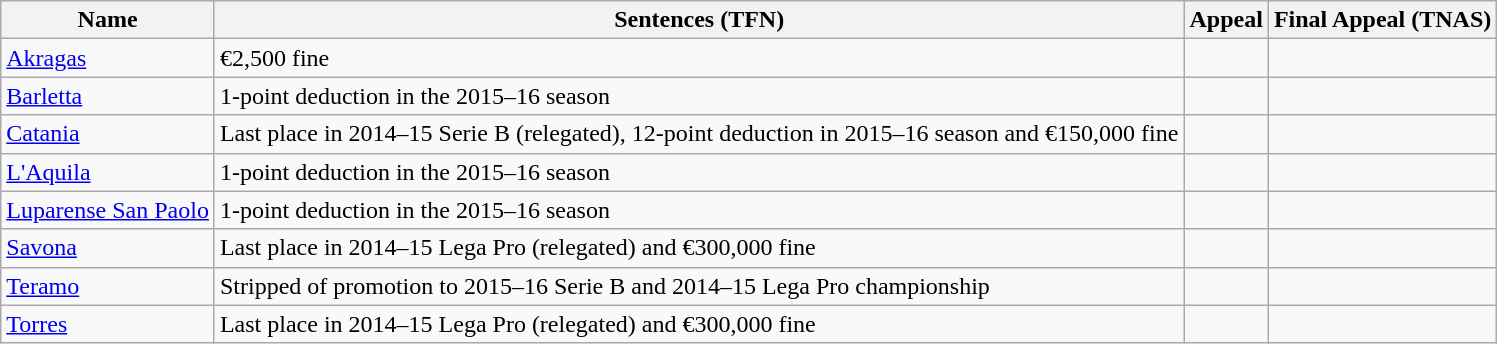<table class="wikitable sortable">
<tr>
<th>Name</th>
<th>Sentences (TFN)</th>
<th>Appeal</th>
<th>Final Appeal (TNAS)</th>
</tr>
<tr>
<td><a href='#'>Akragas</a></td>
<td>€2,500 fine</td>
<td></td>
<td></td>
</tr>
<tr>
<td><a href='#'>Barletta</a></td>
<td>1-point deduction in the 2015–16 season</td>
<td></td>
<td></td>
</tr>
<tr>
<td><a href='#'>Catania</a></td>
<td>Last place in 2014–15 Serie B (relegated), 12-point deduction in 2015–16 season and €150,000 fine</td>
<td></td>
<td></td>
</tr>
<tr>
<td><a href='#'>L'Aquila</a></td>
<td>1-point deduction in the 2015–16 season</td>
<td></td>
<td></td>
</tr>
<tr>
<td><a href='#'>Luparense San Paolo</a></td>
<td>1-point deduction in the 2015–16 season</td>
<td></td>
<td></td>
</tr>
<tr>
<td><a href='#'>Savona</a></td>
<td>Last place in 2014–15 Lega Pro (relegated) and €300,000 fine</td>
<td></td>
<td></td>
</tr>
<tr>
<td><a href='#'>Teramo</a></td>
<td>Stripped of promotion to 2015–16 Serie B and 2014–15 Lega Pro championship</td>
<td></td>
<td></td>
</tr>
<tr>
<td><a href='#'>Torres</a></td>
<td>Last place in 2014–15 Lega Pro (relegated) and €300,000 fine</td>
<td></td>
<td></td>
</tr>
</table>
